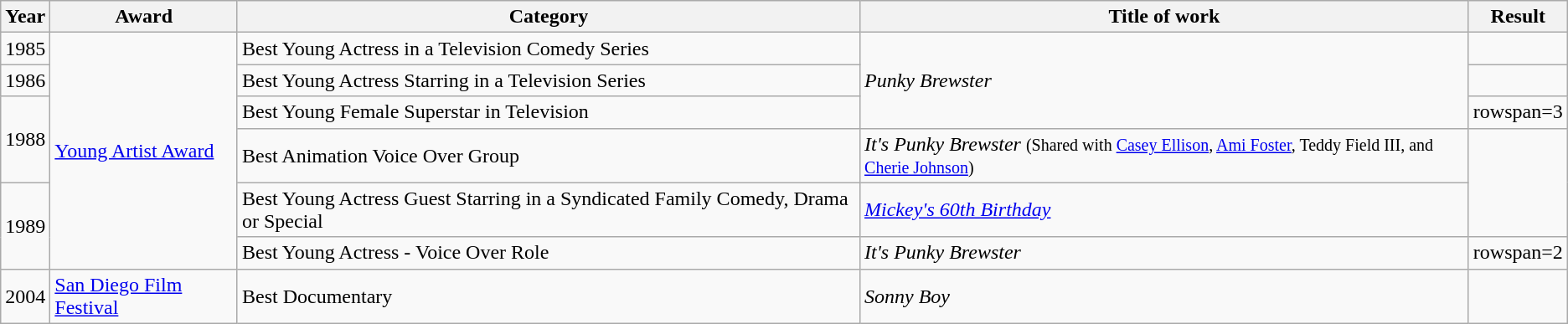<table class="wikitable">
<tr>
<th>Year</th>
<th>Award</th>
<th>Category</th>
<th>Title of work</th>
<th>Result</th>
</tr>
<tr>
<td>1985</td>
<td rowspan=6><a href='#'>Young Artist Award</a></td>
<td>Best Young Actress in a Television Comedy Series</td>
<td rowspan=3><em>Punky Brewster</em></td>
<td></td>
</tr>
<tr>
<td>1986</td>
<td>Best Young Actress Starring in a Television Series</td>
<td></td>
</tr>
<tr>
<td rowspan=2>1988</td>
<td>Best Young Female Superstar in Television</td>
<td>rowspan=3 </td>
</tr>
<tr>
<td>Best Animation Voice Over Group</td>
<td><em>It's Punky Brewster</em> <small>(Shared with <a href='#'>Casey Ellison</a>, <a href='#'>Ami Foster</a>, Teddy Field III, and <a href='#'>Cherie Johnson</a>)</small></td>
</tr>
<tr>
<td rowspan=2>1989</td>
<td>Best Young Actress Guest Starring in a Syndicated Family Comedy, Drama or Special</td>
<td><em><a href='#'>Mickey's 60th Birthday</a></em></td>
</tr>
<tr>
<td>Best Young Actress - Voice Over Role</td>
<td><em>It's Punky Brewster</em></td>
<td>rowspan=2 </td>
</tr>
<tr>
<td>2004</td>
<td><a href='#'>San Diego Film Festival</a></td>
<td>Best Documentary</td>
<td><em>Sonny Boy</em></td>
</tr>
</table>
